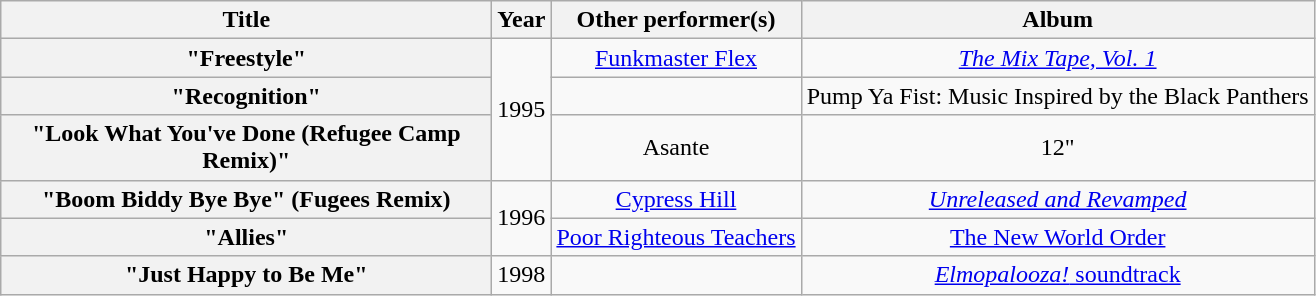<table class="wikitable plainrowheaders" style="text-align:center;">
<tr>
<th scope="col" style="width:20em;">Title</th>
<th scope="col">Year</th>
<th scope="col">Other performer(s)</th>
<th scope="col">Album</th>
</tr>
<tr>
<th scope="row">"Freestyle"</th>
<td rowspan="3">1995</td>
<td><a href='#'>Funkmaster Flex</a></td>
<td><em><a href='#'>The Mix Tape, Vol. 1</a></em></td>
</tr>
<tr>
<th scope="row">"Recognition"</th>
<td></td>
<td>Pump Ya Fist: Music Inspired by the Black Panthers</td>
</tr>
<tr>
<th>"Look What You've Done (Refugee Camp Remix)"</th>
<td>Asante</td>
<td>12"</td>
</tr>
<tr>
<th scope="row">"Boom Biddy Bye Bye" (Fugees Remix)</th>
<td rowspan="2">1996</td>
<td><a href='#'>Cypress Hill</a></td>
<td><em><a href='#'>Unreleased and Revamped</a></em></td>
</tr>
<tr>
<th scope="row">"Allies"</th>
<td><a href='#'>Poor Righteous Teachers</a></td>
<td><a href='#'>The New World Order</a></td>
</tr>
<tr>
<th scope="row">"Just Happy to Be Me"</th>
<td>1998</td>
<td></td>
<td><a href='#'><em>Elmopalooza!</em> soundtrack</a></td>
</tr>
</table>
